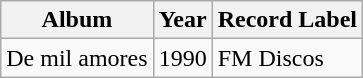<table class="wikitable">
<tr>
<th>Album</th>
<th>Year</th>
<th>Record Label</th>
</tr>
<tr>
<td>De mil amores</td>
<td>1990</td>
<td>FM Discos</td>
</tr>
</table>
